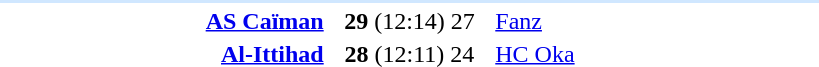<table style="text-align:center" width=550>
<tr>
<th width=30%></th>
<th width=15%></th>
<th width=30%></th>
</tr>
<tr align="left" bgcolor=#D0E7FF>
<td colspan=4></td>
</tr>
<tr>
<td align="right"><strong><a href='#'>AS Caïman</a></strong> </td>
<td><strong>29</strong> (12:14) 27</td>
<td align=left> <a href='#'>Fanz</a></td>
</tr>
<tr>
<td align="right"><strong><a href='#'>Al-Ittihad</a></strong> </td>
<td><strong>28</strong> (12:11) 24</td>
<td align=left> <a href='#'>HC Oka</a></td>
</tr>
</table>
